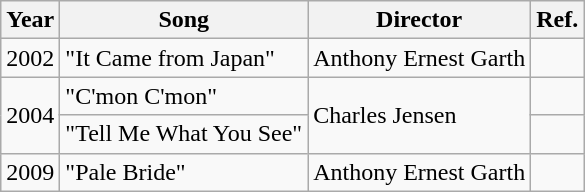<table class="wikitable">
<tr>
<th>Year</th>
<th>Song</th>
<th>Director</th>
<th>Ref.</th>
</tr>
<tr>
<td>2002</td>
<td>"It Came from Japan"</td>
<td>Anthony Ernest Garth</td>
<td></td>
</tr>
<tr>
<td rowspan="2">2004</td>
<td>"C'mon C'mon"</td>
<td rowspan="2">Charles Jensen</td>
<td></td>
</tr>
<tr>
<td>"Tell Me What You See"</td>
<td></td>
</tr>
<tr>
<td>2009</td>
<td>"Pale Bride"</td>
<td>Anthony Ernest Garth</td>
<td></td>
</tr>
</table>
